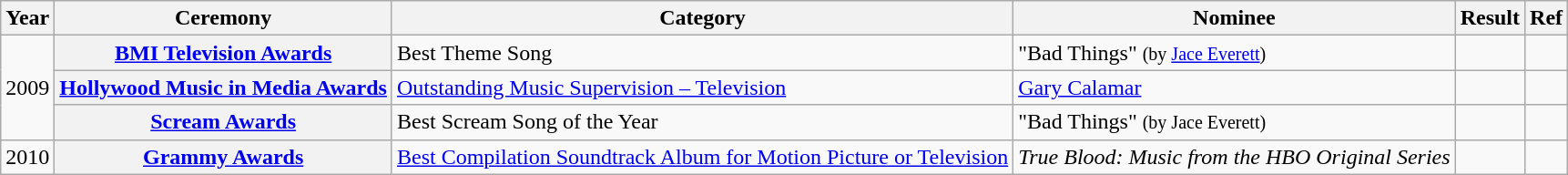<table class="wikitable plainrowheaders sortable">
<tr>
<th scope="col">Year</th>
<th scope="col">Ceremony</th>
<th scope="col">Category</th>
<th scope="col">Nominee</th>
<th scope="col">Result</th>
<th scope="col" class="unsortable">Ref</th>
</tr>
<tr>
<td rowspan="3" align="center">2009</td>
<th scope="row"><a href='#'>BMI Television Awards</a></th>
<td>Best Theme Song</td>
<td>"Bad Things" <small>(by <a href='#'>Jace Everett</a>)</small></td>
<td></td>
<td align="center"></td>
</tr>
<tr>
<th scope="row"><a href='#'>Hollywood Music in Media Awards</a></th>
<td><a href='#'>Outstanding Music Supervision – Television</a></td>
<td><a href='#'>Gary Calamar</a></td>
<td></td>
<td align="center"></td>
</tr>
<tr>
<th scope="row"><a href='#'>Scream Awards</a></th>
<td>Best Scream Song of the Year</td>
<td>"Bad Things" <small>(by Jace Everett)</small></td>
<td></td>
<td align="center"><br></td>
</tr>
<tr>
<td align="center">2010</td>
<th scope="row"><a href='#'>Grammy Awards</a></th>
<td><a href='#'>Best Compilation Soundtrack Album for Motion Picture or Television</a></td>
<td><em>True Blood: Music from the HBO Original Series</em></td>
<td></td>
<td align="center"></td>
</tr>
</table>
